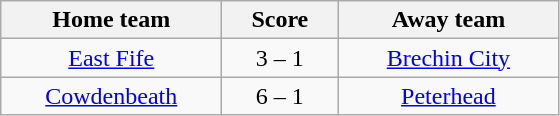<table class="wikitable" style="text-align: center">
<tr>
<th width=140>Home team</th>
<th width=70>Score</th>
<th width=140>Away team</th>
</tr>
<tr>
<td><a href='#'>East Fife</a></td>
<td>3 – 1</td>
<td><a href='#'>Brechin City</a></td>
</tr>
<tr>
<td><a href='#'>Cowdenbeath</a></td>
<td>6 – 1</td>
<td><a href='#'>Peterhead</a></td>
</tr>
</table>
